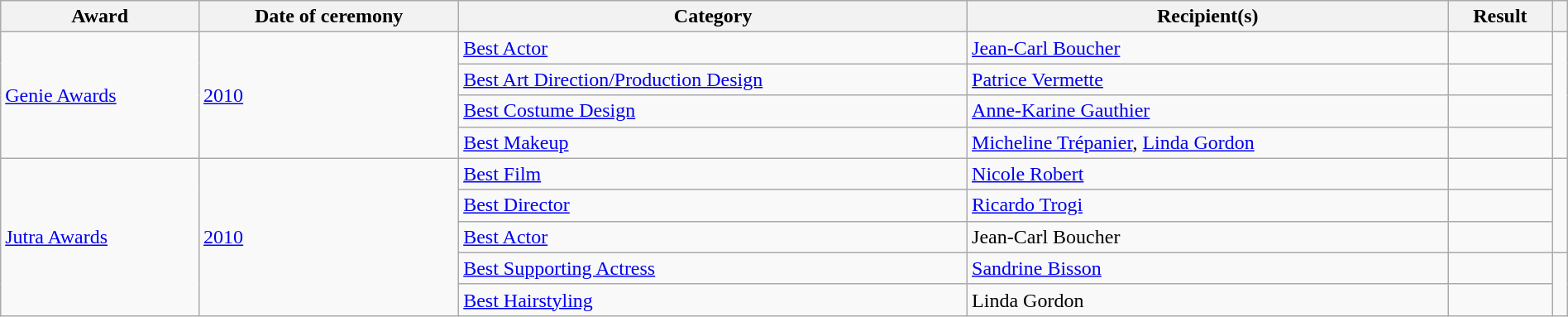<table class="wikitable sortable plainrowheaders" style="width: 100%;">
<tr>
<th scope="col">Award</th>
<th scope="col">Date of ceremony</th>
<th scope="col">Category</th>
<th scope="col">Recipient(s)</th>
<th scope="col">Result</th>
<th scope="col" class="unsortable"></th>
</tr>
<tr>
<td rowspan=4><a href='#'>Genie Awards</a></td>
<td rowspan=4><a href='#'>2010</a></td>
<td><a href='#'>Best Actor</a></td>
<td><a href='#'>Jean-Carl Boucher</a></td>
<td></td>
<td rowspan=4></td>
</tr>
<tr>
<td><a href='#'>Best Art Direction/Production Design</a></td>
<td><a href='#'>Patrice Vermette</a></td>
<td></td>
</tr>
<tr>
<td><a href='#'>Best Costume Design</a></td>
<td><a href='#'>Anne-Karine Gauthier</a></td>
<td></td>
</tr>
<tr>
<td><a href='#'>Best Makeup</a></td>
<td><a href='#'>Micheline Trépanier</a>, <a href='#'>Linda Gordon</a></td>
<td></td>
</tr>
<tr>
<td rowspan=5><a href='#'>Jutra Awards</a></td>
<td rowspan=5><a href='#'>2010</a></td>
<td><a href='#'>Best Film</a></td>
<td><a href='#'>Nicole Robert</a></td>
<td></td>
<td rowspan=3></td>
</tr>
<tr>
<td><a href='#'>Best Director</a></td>
<td><a href='#'>Ricardo Trogi</a></td>
<td></td>
</tr>
<tr>
<td><a href='#'>Best Actor</a></td>
<td>Jean-Carl Boucher</td>
<td></td>
</tr>
<tr>
<td><a href='#'>Best Supporting Actress</a></td>
<td><a href='#'>Sandrine Bisson</a></td>
<td></td>
<td rowspan=2></td>
</tr>
<tr>
<td><a href='#'>Best Hairstyling</a></td>
<td>Linda Gordon</td>
<td></td>
</tr>
</table>
